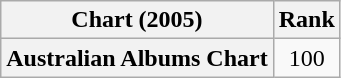<table class="wikitable sortable plainrowheaders" style="text-align:center">
<tr>
<th scope="col">Chart (2005)</th>
<th scope="col">Rank</th>
</tr>
<tr>
<th scope="row">Australian Albums Chart</th>
<td>100</td>
</tr>
</table>
